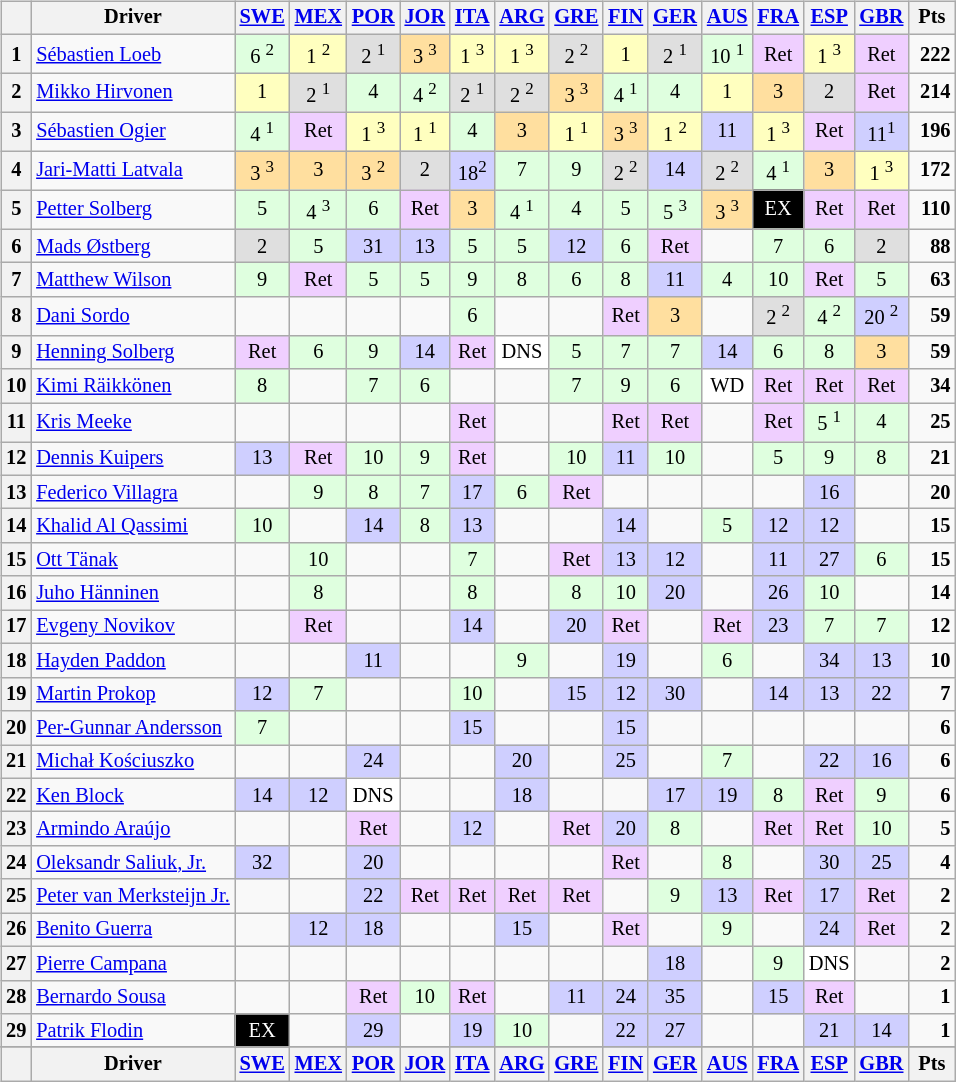<table>
<tr>
<td><br><table class="wikitable" style="font-size: 85%; text-align: center;">
<tr valign="top">
<th valign="middle"></th>
<th valign="middle">Driver</th>
<th><a href='#'>SWE</a><br></th>
<th><a href='#'>MEX</a><br></th>
<th><a href='#'>POR</a><br></th>
<th><a href='#'>JOR</a><br></th>
<th><a href='#'>ITA</a><br></th>
<th><a href='#'>ARG</a><br></th>
<th><a href='#'>GRE</a><br></th>
<th><a href='#'>FIN</a><br></th>
<th><a href='#'>GER</a><br></th>
<th><a href='#'>AUS</a><br></th>
<th><a href='#'>FRA</a><br></th>
<th><a href='#'>ESP</a><br></th>
<th><a href='#'>GBR</a><br></th>
<th valign="middle"> Pts </th>
</tr>
<tr>
<th>1</th>
<td align=left> <a href='#'>Sébastien Loeb</a></td>
<td style="background:#dfffdf;">6 <sup>2</sup></td>
<td style="background:#ffffbf;">1 <sup>2</sup></td>
<td style="background:#dfdfdf;">2 <sup>1</sup></td>
<td style="background:#ffdf9f;">3 <sup>3</sup></td>
<td style="background:#ffffbf;">1 <sup>3</sup></td>
<td style="background:#ffffbf;">1 <sup>3</sup></td>
<td style="background:#dfdfdf;">2 <sup>2</sup></td>
<td style="background:#ffffbf;">1</td>
<td style="background:#dfdfdf;">2 <sup>1</sup></td>
<td style="background:#dfffdf;">10 <sup>1</sup></td>
<td style="background:#efcfff;">Ret</td>
<td style="background:#ffffbf;">1 <sup>3</sup></td>
<td style="background:#efcfff;">Ret</td>
<td align=right><strong>222</strong></td>
</tr>
<tr>
<th>2</th>
<td align=left> <a href='#'>Mikko Hirvonen</a></td>
<td style="background:#ffffbf;">1</td>
<td style="background:#dfdfdf;">2 <sup>1</sup></td>
<td style="background:#dfffdf;">4</td>
<td style="background:#dfffdf;">4 <sup>2</sup></td>
<td style="background:#dfdfdf;">2 <sup>1</sup></td>
<td style="background:#dfdfdf;">2 <sup>2</sup></td>
<td style="background:#ffdf9f;">3 <sup>3</sup></td>
<td style="background:#dfffdf;">4 <sup>1</sup></td>
<td style="background:#dfffdf;">4</td>
<td style="background:#ffffbf;">1</td>
<td style="background:#ffdf9f;">3</td>
<td style="background:#dfdfdf;">2</td>
<td style="background:#efcfff;">Ret</td>
<td align=right><strong>214</strong></td>
</tr>
<tr>
<th>3</th>
<td align=left> <a href='#'>Sébastien Ogier</a></td>
<td style="background:#dfffdf;">4 <sup>1</sup></td>
<td style="background:#efcfff;">Ret</td>
<td style="background:#ffffbf;">1 <sup>3</sup></td>
<td style="background:#ffffbf;">1 <sup>1</sup></td>
<td style="background:#dfffdf;">4</td>
<td style="background:#ffdf9f;">3</td>
<td style="background:#ffffbf;">1 <sup>1</sup></td>
<td style="background:#ffdf9f;">3 <sup>3</sup></td>
<td style="background:#ffffbf;">1 <sup>2</sup></td>
<td style="background:#cfcfff;">11</td>
<td style="background:#ffffbf;">1 <sup>3</sup></td>
<td style="background:#efcfff;">Ret</td>
<td style="background:#cfcfff;">11<sup>1</sup></td>
<td align=right><strong>196</strong></td>
</tr>
<tr>
<th>4</th>
<td align=left> <a href='#'>Jari-Matti Latvala</a></td>
<td style="background:#ffdf9f;">3 <sup>3</sup></td>
<td style="background:#ffdf9f;">3</td>
<td style="background:#ffdf9f;">3 <sup>2</sup></td>
<td style="background:#dfdfdf;">2</td>
<td style="background:#cfcfff;">18<sup>2</sup></td>
<td style="background:#dfffdf;">7</td>
<td style="background:#dfffdf;">9</td>
<td style="background:#dfdfdf;">2 <sup>2</sup></td>
<td style="background:#cfcfff;">14</td>
<td style="background:#dfdfdf;">2 <sup>2</sup></td>
<td style="background:#dfffdf;">4 <sup>1</sup></td>
<td style="background:#ffdf9f;">3</td>
<td style="background:#ffffbf;">1 <sup>3</sup></td>
<td align=right><strong>172</strong></td>
</tr>
<tr>
<th>5</th>
<td align=left> <a href='#'>Petter Solberg</a></td>
<td style="background:#dfffdf;">5</td>
<td style="background:#dfffdf;">4 <sup>3</sup></td>
<td style="background:#dfffdf;">6</td>
<td style="background:#efcfff;">Ret</td>
<td style="background:#ffdf9f;">3</td>
<td style="background:#dfffdf;">4 <sup>1</sup></td>
<td style="background:#dfffdf;">4</td>
<td style="background:#dfffdf;">5</td>
<td style="background:#dfffdf;">5 <sup>3</sup></td>
<td style="background:#ffdf9f;">3 <sup>3</sup></td>
<td style="background:#000000; color:white">EX</td>
<td style="background:#efcfff;">Ret</td>
<td style="background:#efcfff;">Ret</td>
<td align=right><strong>110</strong></td>
</tr>
<tr>
<th>6</th>
<td align=left> <a href='#'>Mads Østberg</a></td>
<td style="background:#dfdfdf;">2</td>
<td style="background:#dfffdf;">5</td>
<td style="background:#CFCFFF;">31</td>
<td style="background:#CFCFFF;">13</td>
<td style="background:#dfffdf;">5</td>
<td style="background:#dfffdf;">5</td>
<td style="background:#CFCFFF;">12</td>
<td style="background:#dfffdf;">6</td>
<td style="background:#efcfff;">Ret</td>
<td></td>
<td style="background:#dfffdf;">7</td>
<td style="background:#dfffdf;">6</td>
<td style="background:#dfdfdf;">2</td>
<td align=right><strong>88</strong></td>
</tr>
<tr>
<th>7</th>
<td align=left> <a href='#'>Matthew Wilson</a></td>
<td style="background:#dfffdf;">9</td>
<td style="background:#efcfff;">Ret</td>
<td style="background:#dfffdf;">5</td>
<td style="background:#dfffdf;">5</td>
<td style="background:#dfffdf;">9</td>
<td style="background:#dfffdf;">8</td>
<td style="background:#dfffdf;">6</td>
<td style="background:#dfffdf;">8</td>
<td style="background:#CFCFFF;">11</td>
<td style="background:#dfffdf;">4</td>
<td style="background:#dfffdf;">10</td>
<td style="background:#efcfff;">Ret</td>
<td style="background:#dfffdf;">5</td>
<td align=right><strong>63</strong></td>
</tr>
<tr>
<th>8</th>
<td align=left> <a href='#'>Dani Sordo</a></td>
<td></td>
<td></td>
<td></td>
<td></td>
<td style="background:#dfffdf;">6</td>
<td></td>
<td></td>
<td style="background:#efcfff;">Ret</td>
<td style="background:#ffdf9f;">3</td>
<td></td>
<td style="background:#dfdfdf;">2 <sup>2</sup></td>
<td style="background:#dfffdf;">4 <sup>2</sup></td>
<td style="background:#cfcfff;">20 <sup>2</sup></td>
<td align=right><strong>59</strong></td>
</tr>
<tr>
<th>9</th>
<td align=left> <a href='#'>Henning Solberg</a></td>
<td style="background:#efcfff;">Ret</td>
<td style="background:#dfffdf;">6</td>
<td style="background:#dfffdf;">9</td>
<td style="background:#CFCFFF;">14</td>
<td style="background:#efcfff;">Ret</td>
<td style="background:#ffffff;">DNS</td>
<td style="background:#dfffdf;">5</td>
<td style="background:#dfffdf;">7</td>
<td style="background:#dfffdf;">7</td>
<td style="background:#CFCFFF;">14</td>
<td style="background:#dfffdf;">6</td>
<td style="background:#dfffdf;">8</td>
<td style="background:#ffdf9f;">3</td>
<td align=right><strong>59</strong></td>
</tr>
<tr>
<th>10</th>
<td align=left> <a href='#'>Kimi Räikkönen</a></td>
<td style="background:#dfffdf;">8</td>
<td></td>
<td style="background:#dfffdf;">7</td>
<td style="background:#dfffdf;">6</td>
<td></td>
<td></td>
<td style="background:#dfffdf;">7</td>
<td style="background:#dfffdf;">9</td>
<td style="background:#dfffdf;">6</td>
<td style="background:#ffffff;">WD</td>
<td style="background:#efcfff;">Ret</td>
<td style="background:#efcfff;">Ret</td>
<td style="background:#efcfff;">Ret</td>
<td align=right><strong>34</strong></td>
</tr>
<tr>
<th>11</th>
<td align=left> <a href='#'>Kris Meeke</a></td>
<td></td>
<td></td>
<td></td>
<td></td>
<td style="background:#efcfff;">Ret</td>
<td></td>
<td></td>
<td style="background:#efcfff;">Ret</td>
<td style="background:#efcfff;">Ret</td>
<td></td>
<td style="background:#efcfff;">Ret</td>
<td style="background:#dfffdf;">5 <sup>1</sup></td>
<td style="background:#dfffdf;">4</td>
<td align=right><strong>25</strong></td>
</tr>
<tr>
<th>12</th>
<td align=left> <a href='#'>Dennis Kuipers</a></td>
<td style="background:#cfcfff;">13</td>
<td style="background:#efcfff;">Ret</td>
<td style="background:#dfffdf;">10</td>
<td style="background:#dfffdf;">9</td>
<td style="background:#efcfff;">Ret</td>
<td></td>
<td style="background:#dfffdf;">10</td>
<td style="background:#CFCFFF;">11</td>
<td style="background:#dfffdf;">10</td>
<td></td>
<td style="background:#dfffdf;">5</td>
<td style="background:#dfffdf;">9</td>
<td style="background:#dfffdf;">8</td>
<td align=right><strong>21</strong></td>
</tr>
<tr>
<th>13</th>
<td align=left> <a href='#'>Federico Villagra</a></td>
<td></td>
<td style="background:#dfffdf;">9</td>
<td style="background:#dfffdf;">8</td>
<td style="background:#dfffdf;">7</td>
<td style="background:#CFCFFF;">17</td>
<td style="background:#dfffdf;">6</td>
<td style="background:#efcfff;">Ret</td>
<td></td>
<td></td>
<td></td>
<td></td>
<td style="background:#CFCFFF;">16</td>
<td></td>
<td align=right><strong>20</strong></td>
</tr>
<tr>
<th>14</th>
<td align=left> <a href='#'>Khalid Al Qassimi</a></td>
<td style="background:#dfffdf;">10</td>
<td></td>
<td style="background:#CFCFFF;">14</td>
<td style="background:#dfffdf;">8</td>
<td style="background:#CFCFFF;">13</td>
<td></td>
<td></td>
<td style="background:#CFCFFF;">14</td>
<td></td>
<td style="background:#dfffdf;">5</td>
<td style="background:#CFCFFF;">12</td>
<td style="background:#CFCFFF;">12</td>
<td></td>
<td align=right><strong>15</strong></td>
</tr>
<tr>
<th>15</th>
<td align=left> <a href='#'>Ott Tänak</a></td>
<td></td>
<td style="background:#dfffdf;">10</td>
<td></td>
<td></td>
<td style="background:#dfffdf;">7</td>
<td></td>
<td style="background:#efcfff;">Ret</td>
<td style="background:#CFCFFF;">13</td>
<td style="background:#CFCFFF;">12</td>
<td></td>
<td style="background:#CFCFFF;">11</td>
<td style="background:#CFCFFF;">27</td>
<td style="background:#dfffdf;">6</td>
<td align=right><strong>15</strong></td>
</tr>
<tr>
<th>16</th>
<td align=left> <a href='#'>Juho Hänninen</a></td>
<td></td>
<td style="background:#dfffdf;">8</td>
<td></td>
<td></td>
<td style="background:#dfffdf;">8</td>
<td></td>
<td style="background:#dfffdf;">8</td>
<td style="background:#dfffdf;">10</td>
<td style="background:#CFCFFF;">20</td>
<td></td>
<td style="background:#CFCFFF;">26</td>
<td style="background:#dfffdf;">10</td>
<td></td>
<td align=right><strong>14</strong></td>
</tr>
<tr>
<th>17</th>
<td align=left> <a href='#'>Evgeny Novikov</a></td>
<td></td>
<td style="background:#efcfff;">Ret</td>
<td></td>
<td></td>
<td style="background:#cfcfff;">14</td>
<td></td>
<td style="background:#cfcfff;">20</td>
<td style="background:#efcfff;">Ret</td>
<td></td>
<td style="background:#efcfff;">Ret</td>
<td style="background:#cfcfff;">23</td>
<td style="background:#dfffdf;">7</td>
<td style="background:#dfffdf;">7</td>
<td align=right><strong>12</strong></td>
</tr>
<tr>
<th>18</th>
<td align=left> <a href='#'>Hayden Paddon</a></td>
<td></td>
<td></td>
<td style="background:#cfcfff;">11</td>
<td></td>
<td></td>
<td style="background:#dfffdf;">9</td>
<td></td>
<td style="background:#CFCFFF;">19</td>
<td></td>
<td style="background:#dfffdf;">6</td>
<td></td>
<td style="background:#CFCFFF;">34</td>
<td style="background:#CFCFFF;">13</td>
<td align=right><strong>10</strong></td>
</tr>
<tr>
<th>19</th>
<td align=left> <a href='#'>Martin Prokop</a></td>
<td style="background:#CFCFFF;">12</td>
<td style="background:#dfffdf;">7</td>
<td></td>
<td></td>
<td style="background:#dfffdf;">10</td>
<td></td>
<td style="background:#CFCFFF;">15</td>
<td style="background:#CFCFFF;">12</td>
<td style="background:#CFCFFF;">30</td>
<td></td>
<td style="background:#CFCFFF;">14</td>
<td style="background:#CFCFFF;">13</td>
<td style="background:#CFCFFF;">22</td>
<td align=right><strong>7</strong></td>
</tr>
<tr>
<th>20</th>
<td align=left> <a href='#'>Per-Gunnar Andersson</a></td>
<td style="background:#dfffdf;">7</td>
<td></td>
<td></td>
<td></td>
<td style="background:#CFCFFF;">15</td>
<td></td>
<td></td>
<td style="background:#CFCFFF;">15</td>
<td></td>
<td></td>
<td></td>
<td></td>
<td></td>
<td align=right><strong>6</strong></td>
</tr>
<tr>
<th>21</th>
<td align=left> <a href='#'>Michał Kościuszko</a></td>
<td></td>
<td></td>
<td style="background:#cfcfff;">24</td>
<td></td>
<td></td>
<td style="background:#cfcfff;">20</td>
<td></td>
<td style="background:#cfcfff;">25</td>
<td></td>
<td style="background:#dfffdf;">7</td>
<td></td>
<td style="background:#CFCFFF;">22</td>
<td style="background:#CFCFFF;">16</td>
<td align=right><strong>6</strong></td>
</tr>
<tr>
<th>22</th>
<td align=left> <a href='#'>Ken Block</a></td>
<td style="background:#cfcfff;">14</td>
<td style="background:#cfcfff;">12</td>
<td style="background:#ffffff;">DNS</td>
<td></td>
<td></td>
<td style="background:#cfcfff;">18</td>
<td></td>
<td></td>
<td style="background:#cfcfff;">17</td>
<td style="background:#cfcfff;">19</td>
<td style="background:#dfffdf;">8</td>
<td style="background:#efcfff;">Ret</td>
<td style="background:#dfffdf;">9</td>
<td align=right><strong>6</strong></td>
</tr>
<tr>
<th>23</th>
<td align=left> <a href='#'>Armindo Araújo</a></td>
<td></td>
<td></td>
<td style="background:#efcfff;">Ret</td>
<td></td>
<td style="background:#cfcfff;">12</td>
<td></td>
<td style="background:#efcfff;">Ret</td>
<td style="background:#CFCFFF;">20</td>
<td style="background:#dfffdf;">8</td>
<td></td>
<td style="background:#efcfff;">Ret</td>
<td style="background:#efcfff;">Ret</td>
<td style="background:#dfffdf;">10</td>
<td align=right><strong>5</strong></td>
</tr>
<tr>
<th>24</th>
<td align=left> <a href='#'>Oleksandr Saliuk, Jr.</a></td>
<td style="background:#cfcfff;">32</td>
<td></td>
<td style="background:#cfcfff;">20</td>
<td></td>
<td></td>
<td></td>
<td></td>
<td style="background:#efcfff;">Ret</td>
<td></td>
<td style="background:#dfffdf;">8</td>
<td></td>
<td style="background:#cfcfff;">30</td>
<td style="background:#cfcfff;">25</td>
<td align=right><strong>4</strong></td>
</tr>
<tr>
<th>25</th>
<td align=left nowrap> <a href='#'>Peter van Merksteijn Jr.</a></td>
<td></td>
<td></td>
<td style="background:#CFCFFF;">22</td>
<td style="background:#efcfff;">Ret</td>
<td style="background:#efcfff;">Ret</td>
<td style="background:#efcfff;">Ret</td>
<td style="background:#efcfff;">Ret</td>
<td></td>
<td style="background:#dfffdf;">9</td>
<td style="background:#CFCFFF;">13</td>
<td style="background:#efcfff;">Ret</td>
<td style="background:#cfcfff;">17</td>
<td style="background:#efcfff;">Ret</td>
<td align=right><strong>2</strong></td>
</tr>
<tr>
<th>26</th>
<td align=left> <a href='#'>Benito Guerra</a></td>
<td></td>
<td style="background:#cfcfff;">12</td>
<td style="background:#cfcfff;">18</td>
<td></td>
<td></td>
<td style="background:#cfcfff;">15</td>
<td></td>
<td style="background:#efcfff;">Ret</td>
<td></td>
<td style="background:#dfffdf;">9</td>
<td></td>
<td style="background:#cfcfff;">24</td>
<td style="background:#efcfff;">Ret</td>
<td align=right><strong>2</strong></td>
</tr>
<tr>
<th>27</th>
<td align=left> <a href='#'>Pierre Campana</a></td>
<td></td>
<td></td>
<td></td>
<td></td>
<td></td>
<td></td>
<td></td>
<td></td>
<td style="background:#CFCFFF;">18</td>
<td></td>
<td style="background:#dfffdf;">9</td>
<td style="background:#ffffff;">DNS</td>
<td></td>
<td align=right><strong>2</strong></td>
</tr>
<tr>
<th>28</th>
<td align=left> <a href='#'>Bernardo Sousa</a></td>
<td></td>
<td></td>
<td style="background:#efcfff;">Ret</td>
<td style="background:#dfffdf;">10</td>
<td style="background:#efcfff;">Ret</td>
<td></td>
<td style="background:#CFCFFF;">11</td>
<td style="background:#CFCFFF;">24</td>
<td style="background:#CFCFFF;">35</td>
<td></td>
<td style="background:#CFCFFF;">15</td>
<td style="background:#efcfff;">Ret</td>
<td></td>
<td align=right><strong>1</strong></td>
</tr>
<tr>
<th>29</th>
<td align=left> <a href='#'>Patrik Flodin</a></td>
<td style="background:#000000; color:white">EX</td>
<td></td>
<td style="background:#cfcfff;">29</td>
<td></td>
<td style="background:#cfcfff;">19</td>
<td style="background:#dfffdf;">10</td>
<td></td>
<td style="background:#CFCFFF;">22</td>
<td style="background:#CFCFFF;">27</td>
<td></td>
<td></td>
<td style="background:#CFCFFF;">21</td>
<td style="background:#cfcfff;">14</td>
<td align=right><strong>1</strong></td>
</tr>
<tr>
</tr>
<tr valign="top">
<th valign="middle"></th>
<th valign="middle">Driver</th>
<th><a href='#'>SWE</a><br></th>
<th><a href='#'>MEX</a><br></th>
<th><a href='#'>POR</a><br></th>
<th><a href='#'>JOR</a><br></th>
<th><a href='#'>ITA</a><br></th>
<th><a href='#'>ARG</a><br></th>
<th><a href='#'>GRE</a><br></th>
<th><a href='#'>FIN</a><br></th>
<th><a href='#'>GER</a><br></th>
<th><a href='#'>AUS</a><br></th>
<th><a href='#'>FRA</a><br></th>
<th><a href='#'>ESP</a><br></th>
<th><a href='#'>GBR</a><br></th>
<th valign="middle">Pts</th>
</tr>
</table>
</td>
<td valign="top"><br></td>
</tr>
</table>
